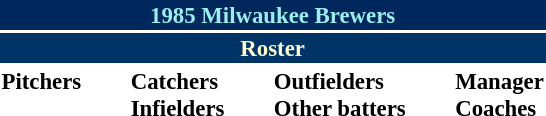<table class="toccolours" style="font-size: 95%;">
<tr>
<th colspan="10" style="background-color: #00285D; color: #9CEEEE; text-align: center;">1985 Milwaukee Brewers</th>
</tr>
<tr>
<td colspan="10" style="background-color: #003366; color: #FFFDD0; text-align: center;"><strong>Roster</strong></td>
</tr>
<tr>
<td valign="top"><strong>Pitchers</strong><br>















</td>
<td width="25px"></td>
<td valign="top"><strong>Catchers</strong><br>


<strong>Infielders</strong>






</td>
<td width="25px"></td>
<td valign="top"><strong>Outfielders</strong><br>










<strong>Other batters</strong>
</td>
<td width="25px"></td>
<td valign="top"><strong>Manager</strong><br> 
<strong>Coaches</strong>

 
 

</td>
</tr>
<tr>
</tr>
</table>
